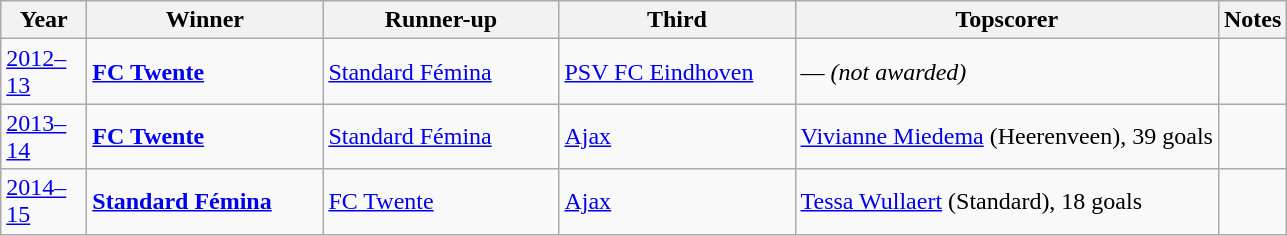<table class="wikitable sortable">
<tr>
<th width=50>Year</th>
<th width=150>Winner</th>
<th width=150>Runner-up</th>
<th width=150>Third</th>
<th>Topscorer</th>
<th>Notes</th>
</tr>
<tr>
<td><a href='#'>2012–13</a></td>
<td><strong><a href='#'>FC Twente</a></strong></td>
<td><a href='#'>Standard Fémina</a></td>
<td><a href='#'>PSV FC Eindhoven</a></td>
<td>— <em>(not awarded)</em></td>
<td></td>
</tr>
<tr>
<td><a href='#'>2013–14</a></td>
<td><strong><a href='#'>FC Twente</a></strong></td>
<td><a href='#'>Standard Fémina</a></td>
<td><a href='#'>Ajax</a></td>
<td><a href='#'>Vivianne Miedema</a> (Heerenveen), 39 goals</td>
<td></td>
</tr>
<tr>
<td><a href='#'>2014–15</a></td>
<td><strong><a href='#'>Standard Fémina</a></strong></td>
<td><a href='#'>FC Twente</a></td>
<td><a href='#'>Ajax</a></td>
<td><a href='#'>Tessa Wullaert</a> (Standard), 18 goals</td>
<td></td>
</tr>
</table>
